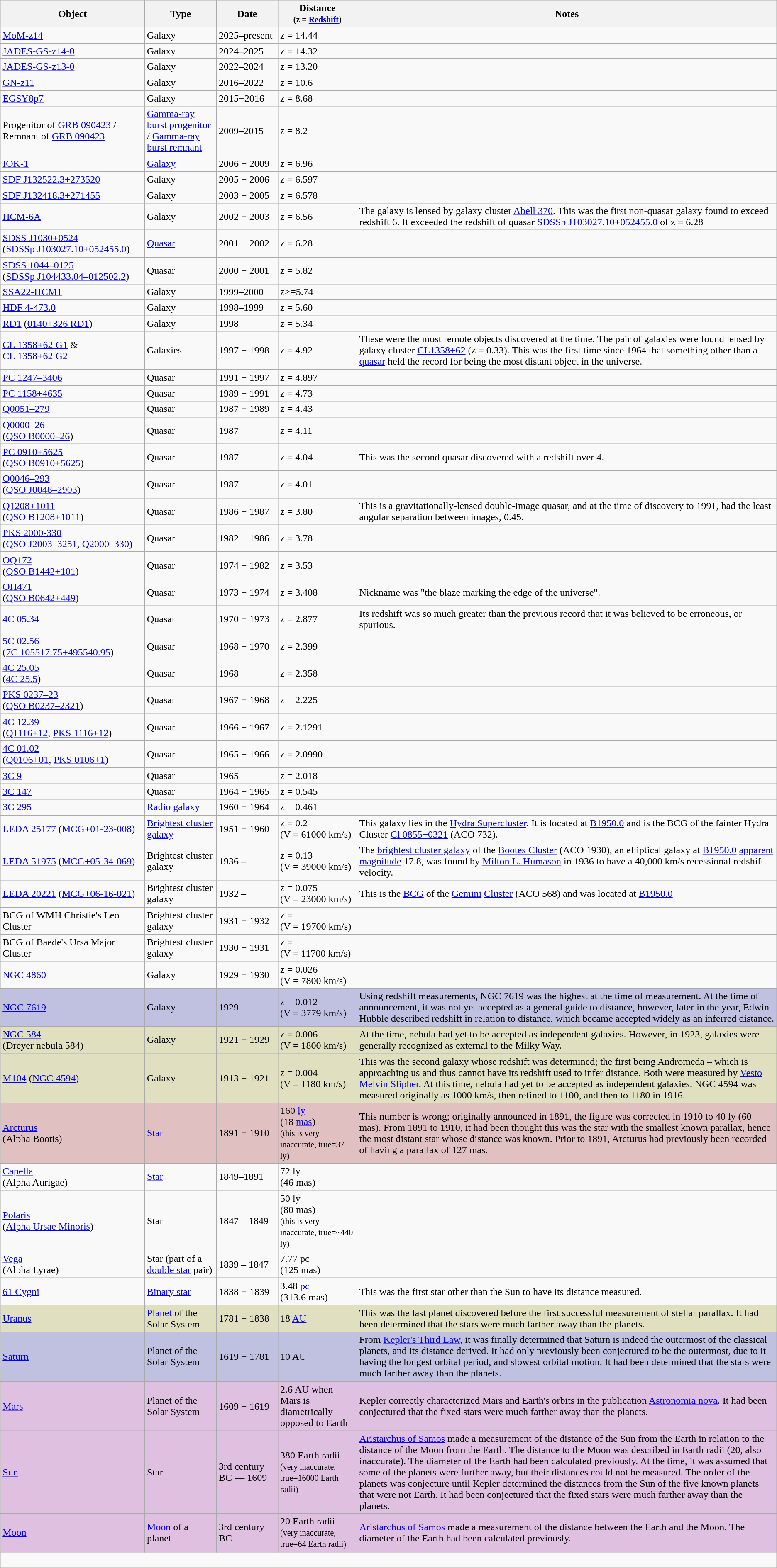<table class="wikitable sticky-header">
<tr>
<th>Object</th>
<th>Type</th>
<th>Date</th>
<th>Distance <br> <small> (z = <a href='#'>Redshift</a>) </small></th>
<th>Notes</th>
</tr>
<tr>
<td><a href='#'>MoM-z14</a></td>
<td>Galaxy</td>
<td>2025–present</td>
<td>z = 14.44</td>
<td></td>
</tr>
<tr>
<td><a href='#'>JADES-GS-z14-0</a></td>
<td>Galaxy</td>
<td>2024–2025</td>
<td>z = 14.32</td>
<td></td>
</tr>
<tr>
<td><a href='#'>JADES-GS-z13-0</a></td>
<td>Galaxy</td>
<td>2022–2024</td>
<td>z = 13.20</td>
<td></td>
</tr>
<tr>
<td><a href='#'>GN-z11</a></td>
<td>Galaxy</td>
<td>2016–2022</td>
<td>z = 10.6</td>
<td></td>
</tr>
<tr>
<td><a href='#'>EGSY8p7</a></td>
<td>Galaxy</td>
<td>2015−2016</td>
<td>z = 8.68</td>
<td></td>
</tr>
<tr>
<td>Progenitor of <a href='#'>GRB 090423</a> / Remnant of <a href='#'>GRB 090423</a></td>
<td><a href='#'>Gamma-ray burst progenitor</a> / <a href='#'>Gamma-ray burst remnant</a></td>
<td>2009–2015</td>
<td>z = 8.2</td>
<td></td>
</tr>
<tr>
<td><a href='#'>IOK-1</a></td>
<td><a href='#'>Galaxy</a></td>
<td>2006 − 2009</td>
<td>z = 6.96</td>
<td></td>
</tr>
<tr>
<td><a href='#'>SDF J132522.3+273520</a></td>
<td>Galaxy</td>
<td>2005 − 2006</td>
<td>z = 6.597</td>
<td></td>
</tr>
<tr>
<td><a href='#'>SDF J132418.3+271455</a></td>
<td>Galaxy</td>
<td>2003 − 2005</td>
<td>z = 6.578</td>
<td></td>
</tr>
<tr>
<td><a href='#'>HCM-6A</a></td>
<td>Galaxy</td>
<td>2002 − 2003</td>
<td>z = 6.56</td>
<td>The galaxy is lensed by galaxy cluster <a href='#'>Abell 370</a>. This was the first non-quasar galaxy found to exceed redshift 6. It exceeded the redshift of quasar <a href='#'>SDSSp J103027.10+052455.0</a> of z = 6.28</td>
</tr>
<tr>
<td><a href='#'>SDSS J1030+0524</a> <br> (<a href='#'>SDSSp J103027.10+052455.0</a>)</td>
<td><a href='#'>Quasar</a></td>
<td>2001 − 2002</td>
<td>z = 6.28</td>
<td></td>
</tr>
<tr>
<td><a href='#'>SDSS 1044–0125</a> <br> (<a href='#'>SDSSp J104433.04–012502.2</a>)</td>
<td>Quasar</td>
<td>2000 − 2001</td>
<td>z = 5.82</td>
<td></td>
</tr>
<tr>
<td><a href='#'>SSA22-HCM1</a></td>
<td>Galaxy</td>
<td>1999–2000</td>
<td>z>=5.74</td>
<td></td>
</tr>
<tr>
<td><a href='#'>HDF 4-473.0</a></td>
<td>Galaxy</td>
<td>1998–1999</td>
<td>z = 5.60</td>
<td></td>
</tr>
<tr>
<td><a href='#'>RD1</a> (<a href='#'>0140+326 RD1</a>)</td>
<td>Galaxy</td>
<td>1998</td>
<td>z = 5.34</td>
<td></td>
</tr>
<tr>
<td><a href='#'>CL 1358+62 G1</a> & <a href='#'>CL 1358+62 G2</a></td>
<td>Galaxies</td>
<td>1997 − 1998</td>
<td>z = 4.92</td>
<td>These were the most remote objects discovered at the time. The pair of galaxies were found lensed by galaxy cluster <a href='#'>CL1358+62</a> (z = 0.33). This was the first time since 1964 that something other than a <a href='#'>quasar</a> held the record for being the most distant object in the universe.</td>
</tr>
<tr>
<td><a href='#'>PC 1247–3406</a></td>
<td>Quasar</td>
<td>1991 − 1997</td>
<td>z = 4.897</td>
<td></td>
</tr>
<tr>
<td><a href='#'>PC 1158+4635</a></td>
<td>Quasar</td>
<td>1989 − 1991</td>
<td>z = 4.73</td>
<td></td>
</tr>
<tr>
<td><a href='#'>Q0051–279</a></td>
<td>Quasar</td>
<td>1987 − 1989</td>
<td>z = 4.43</td>
<td></td>
</tr>
<tr>
<td><a href='#'>Q0000–26</a> <br> (<a href='#'>QSO B0000–26</a>)</td>
<td>Quasar</td>
<td>1987</td>
<td>z = 4.11</td>
<td></td>
</tr>
<tr>
<td><a href='#'>PC 0910+5625</a> <br> (<a href='#'>QSO B0910+5625</a>)</td>
<td>Quasar</td>
<td>1987</td>
<td>z = 4.04</td>
<td>This was the second quasar discovered with a redshift over 4.</td>
</tr>
<tr>
<td><a href='#'>Q0046–293</a> <br> (<a href='#'>QSO J0048–2903</a>)</td>
<td>Quasar</td>
<td>1987</td>
<td>z = 4.01</td>
<td></td>
</tr>
<tr>
<td><a href='#'>Q1208+1011</a> <br> (<a href='#'>QSO B1208+1011</a>)</td>
<td>Quasar</td>
<td>1986 − 1987</td>
<td>z = 3.80</td>
<td>This is a gravitationally-lensed double-image quasar, and at the time of discovery to 1991, had the least angular separation between images, 0.45.</td>
</tr>
<tr>
<td><a href='#'>PKS 2000-330</a> <br> (<a href='#'>QSO J2003–3251</a>, <a href='#'>Q2000–330</a>)</td>
<td>Quasar</td>
<td>1982 − 1986</td>
<td>z = 3.78</td>
<td></td>
</tr>
<tr>
<td><a href='#'>OQ172</a> <br> (<a href='#'>QSO B1442+101</a>)</td>
<td>Quasar</td>
<td>1974 − 1982</td>
<td>z = 3.53</td>
<td></td>
</tr>
<tr>
<td><a href='#'>OH471</a> <br> (<a href='#'>QSO B0642+449</a>)</td>
<td>Quasar</td>
<td>1973 − 1974</td>
<td>z = 3.408</td>
<td>Nickname was "the blaze marking the edge of the universe".</td>
</tr>
<tr>
<td><a href='#'>4C 05.34</a></td>
<td>Quasar</td>
<td>1970 − 1973</td>
<td>z = 2.877</td>
<td>Its redshift was so much greater than the previous record that it was believed to be erroneous, or spurious.</td>
</tr>
<tr>
<td><a href='#'>5C 02.56</a> <br> (<a href='#'>7C 105517.75+495540.95</a>)</td>
<td>Quasar</td>
<td>1968 − 1970</td>
<td>z = 2.399</td>
<td></td>
</tr>
<tr>
<td><a href='#'>4C 25.05</a> <br> (<a href='#'>4C 25.5</a>)</td>
<td>Quasar</td>
<td>1968</td>
<td>z = 2.358</td>
<td></td>
</tr>
<tr>
<td><a href='#'>PKS 0237–23</a> <br> (<a href='#'>QSO B0237–2321</a>)</td>
<td>Quasar</td>
<td>1967 − 1968</td>
<td>z = 2.225</td>
<td></td>
</tr>
<tr>
<td><a href='#'>4C 12.39</a> <br> (<a href='#'>Q1116+12</a>, <a href='#'>PKS 1116+12</a>)</td>
<td>Quasar</td>
<td>1966 − 1967</td>
<td>z = 2.1291</td>
<td></td>
</tr>
<tr>
<td><a href='#'>4C 01.02</a> <br> (<a href='#'>Q0106+01</a>, <a href='#'>PKS 0106+1</a>)</td>
<td>Quasar</td>
<td>1965 − 1966</td>
<td>z = 2.0990</td>
<td></td>
</tr>
<tr>
<td><a href='#'>3C 9</a></td>
<td>Quasar</td>
<td>1965</td>
<td>z = 2.018</td>
<td></td>
</tr>
<tr>
<td><a href='#'>3C 147</a></td>
<td>Quasar</td>
<td>1964 − 1965</td>
<td>z = 0.545</td>
<td></td>
</tr>
<tr>
<td><a href='#'>3C 295</a></td>
<td><a href='#'>Radio galaxy</a></td>
<td>1960 − 1964</td>
<td>z = 0.461</td>
<td></td>
</tr>
<tr>
<td><a href='#'>LEDA 25177</a> (<a href='#'>MCG+01-23-008</a>)</td>
<td><a href='#'>Brightest cluster galaxy</a></td>
<td>1951 − 1960</td>
<td>z = 0.2 <br> (V = 61000 km/s)</td>
<td>This galaxy lies in the <a href='#'>Hydra Supercluster</a>. It is located at <a href='#'>B1950.0</a>   and is the BCG of the fainter Hydra Cluster <a href='#'>Cl 0855+0321</a> (ACO 732).</td>
</tr>
<tr>
<td><a href='#'>LEDA 51975</a> (<a href='#'>MCG+05-34-069</a>)</td>
<td>Brightest cluster galaxy</td>
<td>1936 – </td>
<td>z = 0.13 <br> (V = 39000 km/s)</td>
<td>The <a href='#'>brightest cluster galaxy</a> of the <a href='#'>Bootes Cluster</a> (ACO 1930), an elliptical galaxy at <a href='#'>B1950.0</a>   <a href='#'>apparent magnitude</a> 17.8, was found by <a href='#'>Milton L. Humason</a> in 1936 to have a 40,000 km/s recessional redshift velocity.</td>
</tr>
<tr>
<td><a href='#'>LEDA 20221</a> (<a href='#'>MCG+06-16-021</a>)</td>
<td>Brightest cluster galaxy</td>
<td>1932 –</td>
<td>z = 0.075 <br> (V = 23000 km/s)</td>
<td>This is the <a href='#'>BCG</a> of the <a href='#'>Gemini</a> <a href='#'>Cluster</a> (ACO 568) and was located at <a href='#'>B1950.0</a>  </td>
</tr>
<tr>
<td>BCG of WMH Christie's Leo Cluster</td>
<td>Brightest cluster galaxy</td>
<td>1931 − 1932</td>
<td>z = <br> (V = 19700 km/s)</td>
<td></td>
</tr>
<tr>
<td>BCG of Baede's Ursa Major Cluster</td>
<td>Brightest cluster galaxy</td>
<td>1930 − 1931</td>
<td>z = <br> (V = 11700 km/s)</td>
<td></td>
</tr>
<tr>
<td><a href='#'>NGC 4860</a></td>
<td>Galaxy</td>
<td>1929 − 1930</td>
<td>z = 0.026 <br> (V = 7800 km/s)</td>
<td></td>
</tr>
<tr style="background:#c0c0e0;">
<td><a href='#'>NGC 7619</a></td>
<td>Galaxy</td>
<td>1929</td>
<td>z = 0.012 <br> (V = 3779 km/s)</td>
<td>Using redshift measurements, NGC 7619 was the highest at the time of measurement. At the time of announcement, it was not yet accepted as a general guide to distance, however, later in the year, Edwin Hubble described redshift in relation to distance, which became accepted widely as an inferred distance.</td>
</tr>
<tr style="background:#e0e0c0;">
<td><a href='#'>NGC 584</a> <br> (Dreyer nebula 584)</td>
<td>Galaxy</td>
<td>1921 − 1929</td>
<td>z = 0.006 <br> (V = 1800 km/s)</td>
<td>At the time, nebula had yet to be accepted as independent galaxies. However, in 1923, galaxies were generally recognized as external to the Milky Way.</td>
</tr>
<tr style="background:#e0e0c0;">
<td><a href='#'>M104</a> (<a href='#'>NGC 4594</a>)</td>
<td>Galaxy</td>
<td>1913 − 1921</td>
<td>z = 0.004 <br> (V = 1180 km/s)</td>
<td>This was the second galaxy whose redshift was determined; the first being Andromeda – which is approaching us and thus cannot have its redshift used to infer distance. Both were measured by <a href='#'>Vesto Melvin Slipher</a>. At this time, nebula had yet to be accepted as independent galaxies. NGC 4594 was measured originally as 1000 km/s, then refined to 1100, and then to 1180 in 1916.</td>
</tr>
<tr style="background:#e0c0c0;">
<td><a href='#'>Arcturus</a> <br> (Alpha Bootis)</td>
<td><a href='#'>Star</a></td>
<td>1891 − 1910</td>
<td>160 <a href='#'>ly</a> <br> (18 <a href='#'>mas</a>) <br> <small>(this is very inaccurate, true=37 ly)</small></td>
<td>This number is wrong; originally announced in 1891, the figure was corrected in 1910 to 40 ly (60 mas). From 1891 to 1910, it had been thought this was the star with the smallest known parallax, hence the most distant star whose distance was known. Prior to 1891, Arcturus had previously been recorded of having a parallax of 127 mas.</td>
</tr>
<tr>
<td><a href='#'>Capella</a> <br> (Alpha Aurigae)</td>
<td><a href='#'>Star</a></td>
<td>1849–1891</td>
<td>72 ly <br> (46 mas)</td>
<td></td>
</tr>
<tr>
<td><a href='#'>Polaris</a> <br> (<a href='#'>Alpha Ursae Minoris</a>)</td>
<td>Star</td>
<td>1847 – 1849</td>
<td>50 ly <br> (80 mas) <br> <small>(this is very inaccurate, true=~440 ly)</small></td>
<td></td>
</tr>
<tr>
<td><a href='#'>Vega</a> <br> (Alpha Lyrae)</td>
<td>Star (part of a <a href='#'>double star</a> pair)</td>
<td>1839 – 1847</td>
<td>7.77 pc <br> (125 mas)</td>
<td></td>
</tr>
<tr>
<td><a href='#'>61 Cygni</a></td>
<td><a href='#'>Binary star</a></td>
<td>1838 − 1839</td>
<td>3.48 <a href='#'>pc</a> <br> (313.6 mas)</td>
<td>This was the first star other than the Sun to have its distance measured.</td>
</tr>
<tr style="background:#e0e0c0;">
<td><a href='#'>Uranus</a></td>
<td><a href='#'>Planet</a> of the Solar System</td>
<td>1781 − 1838</td>
<td>18 <a href='#'>AU</a></td>
<td>This was the last planet discovered before the first successful measurement of stellar parallax. It had been determined that the stars were much farther away than the planets.</td>
</tr>
<tr style="background:#c0c0e0;">
<td><a href='#'>Saturn</a></td>
<td>Planet of the Solar System</td>
<td>1619 − 1781</td>
<td>10 AU</td>
<td>From <a href='#'>Kepler's Third Law</a>, it was finally determined that Saturn is indeed the outermost of the classical planets, and its distance derived. It had only previously been conjectured to be the outermost, due to it having the longest orbital period, and slowest orbital motion. It had been determined that the stars were much farther away than the planets.</td>
</tr>
<tr style="background:#e0c0e0;">
<td><a href='#'>Mars</a></td>
<td>Planet of the Solar System</td>
<td>1609 − 1619</td>
<td>2.6 AU when Mars is diametrically opposed to Earth</td>
<td>Kepler correctly characterized Mars and Earth's orbits in the publication <a href='#'>Astronomia nova</a>. It had been conjectured that the fixed stars were much farther away than the planets.</td>
</tr>
<tr style="background:#e0c0e0;">
<td><a href='#'>Sun</a></td>
<td>Star</td>
<td>3rd century BC — 1609</td>
<td>380 Earth radii <small> (very inaccurate, true=16000 Earth radii) </small></td>
<td><a href='#'>Aristarchus of Samos</a> made a measurement of the distance of the Sun from the Earth in relation to the distance of the Moon from the Earth. The distance to the Moon was described in Earth radii (20, also inaccurate). The diameter of the Earth had been calculated previously. At the time, it was assumed that some of the planets were further away, but their distances could not be measured. The order of the planets was conjecture until Kepler determined the distances from the Sun of the five known planets that were not Earth. It had been conjectured that the fixed stars were much farther away than the planets.</td>
</tr>
<tr style="background:#e0c0e0;">
<td><a href='#'>Moon</a></td>
<td><a href='#'>Moon</a> of a planet</td>
<td>3rd century BC</td>
<td>20 Earth radii <small> (very inaccurate, true=64 Earth radii) </small></td>
<td><a href='#'>Aristarchus of Samos</a> made a measurement of the distance between the Earth and the Moon. The diameter of the Earth had been calculated previously.</td>
</tr>
<tr>
<td colspan=5><br></td>
</tr>
</table>
